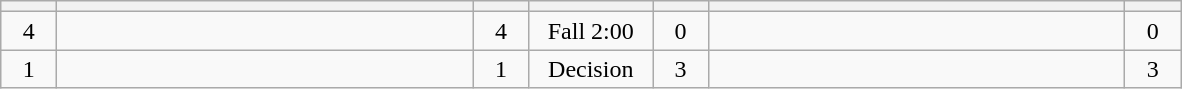<table class="wikitable" style="text-align: center;">
<tr>
<th width=30></th>
<th width=270></th>
<th width=30></th>
<th width=75></th>
<th width=30></th>
<th width=270></th>
<th width=30></th>
</tr>
<tr>
<td>4</td>
<td align=left></td>
<td>4</td>
<td>Fall 2:00</td>
<td>0</td>
<td align=left><strong></strong></td>
<td>0</td>
</tr>
<tr>
<td>1</td>
<td align=left><strong></strong></td>
<td>1</td>
<td>Decision</td>
<td>3</td>
<td align=left></td>
<td>3</td>
</tr>
</table>
